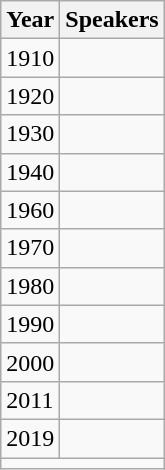<table class="wikitable floatright">
<tr>
<th scope="col">Year</th>
<th scope="col">Speakers</th>
</tr>
<tr>
<td>1910</td>
<td></td>
</tr>
<tr>
<td>1920</td>
<td></td>
</tr>
<tr>
<td>1930</td>
<td></td>
</tr>
<tr>
<td>1940</td>
<td></td>
</tr>
<tr>
<td>1960</td>
<td></td>
</tr>
<tr>
<td>1970</td>
<td></td>
</tr>
<tr>
<td>1980</td>
<td></td>
</tr>
<tr>
<td>1990</td>
<td></td>
</tr>
<tr>
<td>2000</td>
<td></td>
</tr>
<tr>
<td>2011</td>
<td></td>
</tr>
<tr>
<td>2019</td>
<td></td>
</tr>
<tr>
<td colspan="2"></td>
</tr>
</table>
